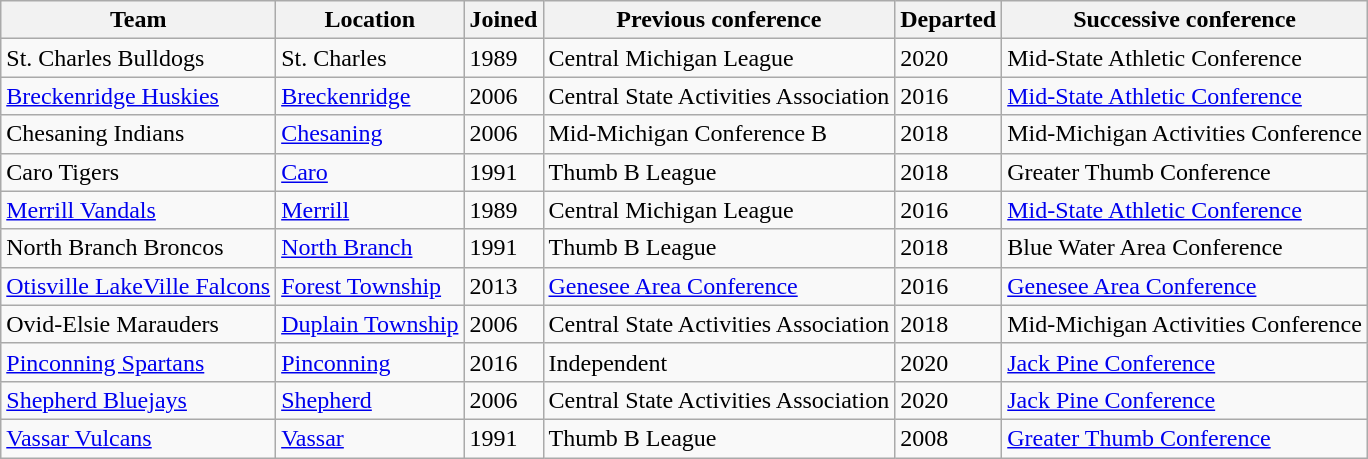<table class="wikitable sortable">
<tr>
<th>Team</th>
<th>Location</th>
<th>Joined</th>
<th>Previous conference</th>
<th>Departed</th>
<th>Successive conference</th>
</tr>
<tr>
<td>St. Charles Bulldogs</td>
<td>St. Charles</td>
<td>1989</td>
<td>Central Michigan League</td>
<td>2020</td>
<td>Mid-State Athletic Conference</td>
</tr>
<tr>
<td><a href='#'>Breckenridge Huskies</a></td>
<td><a href='#'>Breckenridge</a></td>
<td>2006</td>
<td>Central State Activities Association</td>
<td>2016</td>
<td><a href='#'>Mid-State Athletic Conference</a></td>
</tr>
<tr>
<td>Chesaning Indians</td>
<td><a href='#'>Chesaning</a></td>
<td>2006</td>
<td>Mid-Michigan Conference B</td>
<td>2018</td>
<td>Mid-Michigan Activities Conference</td>
</tr>
<tr>
<td>Caro Tigers</td>
<td><a href='#'>Caro</a></td>
<td>1991</td>
<td>Thumb B League</td>
<td>2018</td>
<td>Greater Thumb Conference</td>
</tr>
<tr>
<td><a href='#'>Merrill Vandals</a></td>
<td><a href='#'>Merrill</a></td>
<td>1989</td>
<td>Central Michigan League</td>
<td>2016</td>
<td><a href='#'>Mid-State Athletic Conference</a></td>
</tr>
<tr>
<td>North Branch Broncos</td>
<td><a href='#'>North Branch</a></td>
<td>1991</td>
<td>Thumb B League</td>
<td>2018</td>
<td>Blue Water Area Conference</td>
</tr>
<tr>
<td><a href='#'>Otisville LakeVille Falcons</a></td>
<td><a href='#'>Forest Township</a></td>
<td>2013</td>
<td><a href='#'>Genesee Area Conference</a></td>
<td>2016</td>
<td><a href='#'>Genesee Area Conference</a></td>
</tr>
<tr>
<td>Ovid-Elsie Marauders</td>
<td><a href='#'>Duplain Township</a></td>
<td>2006</td>
<td>Central State Activities Association</td>
<td>2018</td>
<td>Mid-Michigan Activities Conference</td>
</tr>
<tr>
<td><a href='#'>Pinconning Spartans</a></td>
<td><a href='#'>Pinconning</a></td>
<td>2016</td>
<td>Independent</td>
<td>2020</td>
<td><a href='#'>Jack Pine Conference</a></td>
</tr>
<tr>
<td><a href='#'>Shepherd Bluejays</a></td>
<td><a href='#'>Shepherd</a></td>
<td>2006</td>
<td>Central State Activities Association</td>
<td>2020</td>
<td><a href='#'>Jack Pine Conference</a></td>
</tr>
<tr>
<td><a href='#'>Vassar Vulcans</a></td>
<td><a href='#'>Vassar</a></td>
<td>1991</td>
<td>Thumb B League</td>
<td>2008</td>
<td><a href='#'>Greater Thumb Conference</a></td>
</tr>
</table>
